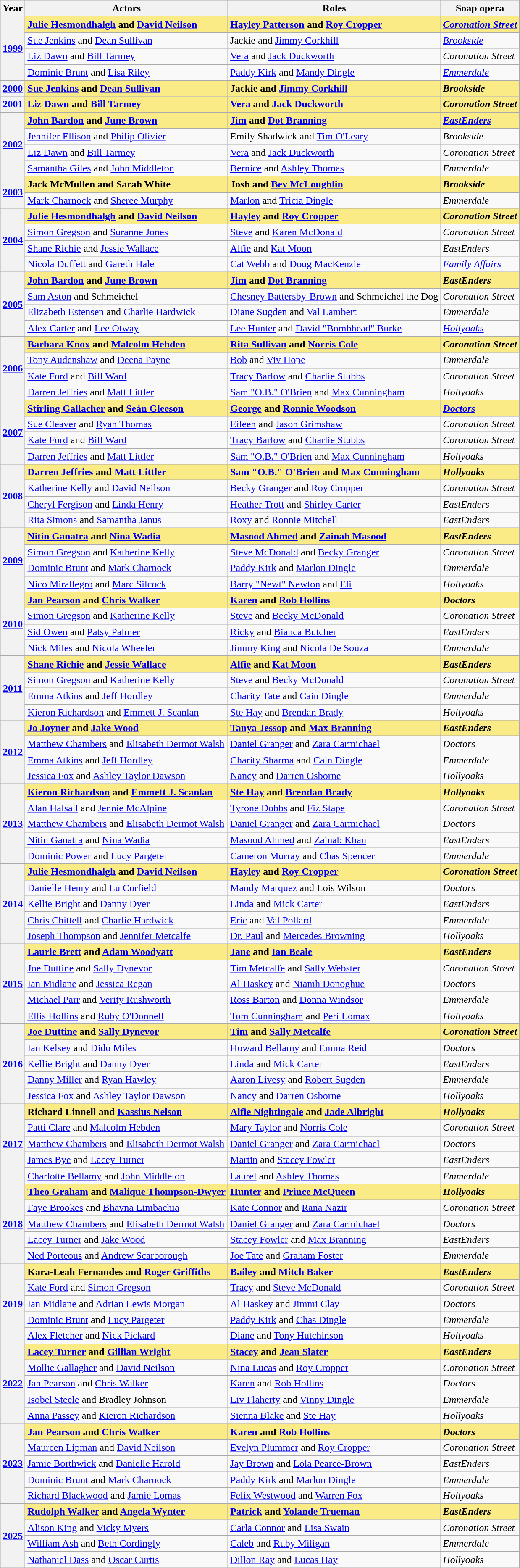<table class="sortable wikitable">
<tr>
<th>Year</th>
<th>Actors</th>
<th>Roles</th>
<th>Soap opera</th>
</tr>
<tr>
<th scope="row" rowspan="4" style="text-align:center"><a href='#'>1999</a></th>
<td style="background:#FAEB86;"><strong><a href='#'>Julie Hesmondhalgh</a> and <a href='#'>David Neilson</a></strong></td>
<td style="background:#FAEB86;"><strong><a href='#'>Hayley Patterson</a> and <a href='#'>Roy Cropper</a></strong></td>
<td style="background:#FAEB86;"><strong><em><a href='#'>Coronation Street</a></em></strong></td>
</tr>
<tr>
<td><a href='#'>Sue Jenkins</a> and <a href='#'>Dean Sullivan</a></td>
<td>Jackie and <a href='#'>Jimmy Corkhill</a></td>
<td><em><a href='#'>Brookside</a></em></td>
</tr>
<tr>
<td><a href='#'>Liz Dawn</a> and <a href='#'>Bill Tarmey</a></td>
<td><a href='#'>Vera</a> and <a href='#'>Jack Duckworth</a></td>
<td><em>Coronation Street</em></td>
</tr>
<tr>
<td><a href='#'>Dominic Brunt</a> and <a href='#'>Lisa Riley</a></td>
<td><a href='#'>Paddy Kirk</a> and <a href='#'>Mandy Dingle</a></td>
<td><em><a href='#'>Emmerdale</a></em></td>
</tr>
<tr>
<th scope="row" style="text-align:center"><a href='#'>2000</a></th>
<td style="background:#FAEB86;"><strong><a href='#'>Sue Jenkins</a> and <a href='#'>Dean Sullivan</a></strong></td>
<td style="background:#FAEB86;"><strong>Jackie and <a href='#'>Jimmy Corkhill</a></strong></td>
<td style="background:#FAEB86;"><strong><em>Brookside</em></strong></td>
</tr>
<tr>
<th scope="row" rowspan="1" style="text-align:center"><a href='#'>2001</a></th>
<td style="background:#FAEB86;"><strong><a href='#'>Liz Dawn</a> and <a href='#'>Bill Tarmey</a></strong></td>
<td style="background:#FAEB86;"><strong><a href='#'>Vera</a> and <a href='#'>Jack Duckworth</a></strong></td>
<td style="background:#FAEB86;"><strong><em>Coronation Street</em></strong></td>
</tr>
<tr>
<th scope="row" rowspan="4" style="text-align:center"><a href='#'>2002</a></th>
<td style="background:#FAEB86;"><strong><a href='#'>John Bardon</a> and <a href='#'>June Brown</a></strong></td>
<td style="background:#FAEB86;"><strong><a href='#'>Jim</a> and <a href='#'>Dot Branning</a></strong></td>
<td style="background:#FAEB86;"><strong><em><a href='#'>EastEnders</a></em></strong></td>
</tr>
<tr>
<td><a href='#'>Jennifer Ellison</a> and <a href='#'>Philip Olivier</a></td>
<td>Emily Shadwick and <a href='#'>Tim O'Leary</a></td>
<td><em>Brookside</em></td>
</tr>
<tr>
<td><a href='#'>Liz Dawn</a> and <a href='#'>Bill Tarmey</a></td>
<td><a href='#'>Vera</a> and <a href='#'>Jack Duckworth</a></td>
<td><em>Coronation Street</em></td>
</tr>
<tr>
<td><a href='#'>Samantha Giles</a> and <a href='#'>John Middleton</a></td>
<td><a href='#'>Bernice</a> and <a href='#'>Ashley Thomas</a></td>
<td><em>Emmerdale</em></td>
</tr>
<tr>
<th scope="row" rowspan="2" style="text-align:center"><a href='#'>2003</a></th>
<td style="background:#FAEB86;"><strong>Jack McMullen and Sarah White</strong></td>
<td style="background:#FAEB86;"><strong>Josh and <a href='#'>Bev McLoughlin</a></strong></td>
<td style="background:#FAEB86;"><strong><em>Brookside</em></strong></td>
</tr>
<tr>
<td><a href='#'>Mark Charnock</a> and <a href='#'>Sheree Murphy</a></td>
<td><a href='#'>Marlon</a> and <a href='#'>Tricia Dingle</a></td>
<td><em>Emmerdale</em></td>
</tr>
<tr>
<th scope="row" rowspan="4" style="text-align:center"><a href='#'>2004</a></th>
<td style="background:#FAEB86;"><strong><a href='#'>Julie Hesmondhalgh</a> and <a href='#'>David Neilson</a></strong></td>
<td style="background:#FAEB86;"><strong><a href='#'>Hayley</a> and <a href='#'>Roy Cropper</a></strong></td>
<td style="background:#FAEB86;"><strong><em>Coronation Street</em></strong></td>
</tr>
<tr>
<td><a href='#'>Simon Gregson</a> and <a href='#'>Suranne Jones</a></td>
<td><a href='#'>Steve</a> and <a href='#'>Karen McDonald</a></td>
<td><em>Coronation Street</em></td>
</tr>
<tr>
<td><a href='#'>Shane Richie</a> and <a href='#'>Jessie Wallace</a></td>
<td><a href='#'>Alfie</a> and <a href='#'>Kat Moon</a></td>
<td><em>EastEnders</em></td>
</tr>
<tr>
<td><a href='#'>Nicola Duffett</a> and <a href='#'>Gareth Hale</a></td>
<td><a href='#'>Cat Webb</a> and <a href='#'>Doug MacKenzie</a></td>
<td><em><a href='#'>Family Affairs</a></em></td>
</tr>
<tr>
<th scope="row" rowspan="4" style="text-align:center"><a href='#'>2005</a></th>
<td style="background:#FAEB86;"><strong><a href='#'>John Bardon</a> and <a href='#'>June Brown</a></strong></td>
<td style="background:#FAEB86;"><strong><a href='#'>Jim</a> and <a href='#'>Dot Branning</a></strong></td>
<td style="background:#FAEB86;"><strong><em>EastEnders</em></strong></td>
</tr>
<tr>
<td><a href='#'>Sam Aston</a> and Schmeichel</td>
<td><a href='#'>Chesney Battersby-Brown</a> and Schmeichel the Dog</td>
<td><em>Coronation Street</em></td>
</tr>
<tr>
<td><a href='#'>Elizabeth Estensen</a> and <a href='#'>Charlie Hardwick</a></td>
<td><a href='#'>Diane Sugden</a> and <a href='#'>Val Lambert</a></td>
<td><em>Emmerdale</em></td>
</tr>
<tr>
<td><a href='#'>Alex Carter</a> and <a href='#'>Lee Otway</a></td>
<td><a href='#'>Lee Hunter</a> and <a href='#'>David "Bombhead" Burke</a></td>
<td><em><a href='#'>Hollyoaks</a></em></td>
</tr>
<tr>
<th scope="row" rowspan="4" style="text-align:center"><a href='#'>2006</a></th>
<td style="background:#FAEB86;"><strong><a href='#'>Barbara Knox</a> and <a href='#'>Malcolm Hebden</a></strong></td>
<td style="background:#FAEB86;"><strong><a href='#'>Rita Sullivan</a> and <a href='#'>Norris Cole</a></strong></td>
<td style="background:#FAEB86;"><strong><em>Coronation Street</em></strong></td>
</tr>
<tr>
<td><a href='#'>Tony Audenshaw</a> and <a href='#'>Deena Payne</a></td>
<td><a href='#'>Bob</a> and <a href='#'>Viv Hope</a></td>
<td><em>Emmerdale</em></td>
</tr>
<tr>
<td><a href='#'>Kate Ford</a> and <a href='#'>Bill Ward</a></td>
<td><a href='#'>Tracy Barlow</a> and <a href='#'>Charlie Stubbs</a></td>
<td><em>Coronation Street</em></td>
</tr>
<tr>
<td><a href='#'>Darren Jeffries</a> and <a href='#'>Matt Littler</a></td>
<td><a href='#'>Sam "O.B." O'Brien</a> and <a href='#'>Max Cunningham</a></td>
<td><em>Hollyoaks</em></td>
</tr>
<tr>
<th scope="row" rowspan="4" style="text-align:center"><a href='#'>2007</a></th>
<td style="background:#FAEB86;"><strong><a href='#'>Stirling Gallacher</a> and <a href='#'>Seán Gleeson</a></strong></td>
<td style="background:#FAEB86;"><strong><a href='#'>George</a> and <a href='#'>Ronnie Woodson</a></strong></td>
<td style="background:#FAEB86;"><strong><em><a href='#'>Doctors</a></em></strong></td>
</tr>
<tr>
<td><a href='#'>Sue Cleaver</a> and <a href='#'>Ryan Thomas</a></td>
<td><a href='#'>Eileen</a> and <a href='#'>Jason Grimshaw</a></td>
<td><em>Coronation Street</em></td>
</tr>
<tr>
<td><a href='#'>Kate Ford</a> and <a href='#'>Bill Ward</a></td>
<td><a href='#'>Tracy Barlow</a> and <a href='#'>Charlie Stubbs</a></td>
<td><em>Coronation Street</em></td>
</tr>
<tr>
<td><a href='#'>Darren Jeffries</a> and <a href='#'>Matt Littler</a></td>
<td><a href='#'>Sam "O.B." O'Brien</a> and <a href='#'>Max Cunningham</a></td>
<td><em>Hollyoaks</em></td>
</tr>
<tr>
<th scope="row" rowspan="4" style="text-align:center"><a href='#'>2008</a></th>
<td style="background:#FAEB86;"><strong><a href='#'>Darren Jeffries</a> and <a href='#'>Matt Littler</a></strong></td>
<td style="background:#FAEB86;"><strong><a href='#'>Sam "O.B." O'Brien</a> and <a href='#'>Max Cunningham</a></strong></td>
<td style="background:#FAEB86;"><strong><em>Hollyoaks</em></strong></td>
</tr>
<tr>
<td><a href='#'>Katherine Kelly</a> and <a href='#'>David Neilson</a></td>
<td><a href='#'>Becky Granger</a> and <a href='#'>Roy Cropper</a></td>
<td><em>Coronation Street</em></td>
</tr>
<tr>
<td><a href='#'>Cheryl Fergison</a> and <a href='#'>Linda Henry</a></td>
<td><a href='#'>Heather Trott</a> and <a href='#'>Shirley Carter</a></td>
<td><em>EastEnders</em></td>
</tr>
<tr>
<td><a href='#'>Rita Simons</a> and <a href='#'>Samantha Janus</a></td>
<td><a href='#'>Roxy</a> and <a href='#'>Ronnie Mitchell</a></td>
<td><em>EastEnders</em></td>
</tr>
<tr>
<th scope="row" rowspan="4" style="text-align:center"><a href='#'>2009</a></th>
<td style="background:#FAEB86;"><strong><a href='#'>Nitin Ganatra</a> and <a href='#'>Nina Wadia</a></strong></td>
<td style="background:#FAEB86;"><strong><a href='#'>Masood Ahmed</a> and <a href='#'>Zainab Masood</a></strong></td>
<td style="background:#FAEB86;"><strong><em>EastEnders</em></strong></td>
</tr>
<tr>
<td><a href='#'>Simon Gregson</a> and <a href='#'>Katherine Kelly</a></td>
<td><a href='#'>Steve McDonald</a> and <a href='#'>Becky Granger</a></td>
<td><em>Coronation Street</em></td>
</tr>
<tr>
<td><a href='#'>Dominic Brunt</a> and <a href='#'>Mark Charnock</a></td>
<td><a href='#'>Paddy Kirk</a> and <a href='#'>Marlon Dingle</a></td>
<td><em>Emmerdale</em></td>
</tr>
<tr>
<td><a href='#'>Nico Mirallegro</a> and <a href='#'>Marc Silcock</a></td>
<td><a href='#'>Barry "Newt" Newton</a> and <a href='#'>Eli</a></td>
<td><em>Hollyoaks</em></td>
</tr>
<tr>
<th scope="row" rowspan="4" style="text-align:center"><a href='#'>2010</a></th>
<td style="background:#FAEB86;"><strong><a href='#'>Jan Pearson</a> and <a href='#'>Chris Walker</a></strong></td>
<td style="background:#FAEB86;"><strong><a href='#'>Karen</a> and <a href='#'>Rob Hollins</a></strong></td>
<td style="background:#FAEB86;"><strong><em>Doctors</em></strong></td>
</tr>
<tr>
<td><a href='#'>Simon Gregson</a> and <a href='#'>Katherine Kelly</a></td>
<td><a href='#'>Steve</a> and <a href='#'>Becky McDonald</a></td>
<td><em>Coronation Street</em></td>
</tr>
<tr>
<td><a href='#'>Sid Owen</a> and <a href='#'>Patsy Palmer</a></td>
<td><a href='#'>Ricky</a> and <a href='#'>Bianca Butcher</a></td>
<td><em>EastEnders</em></td>
</tr>
<tr>
<td><a href='#'>Nick Miles</a> and <a href='#'>Nicola Wheeler</a></td>
<td><a href='#'>Jimmy King</a> and <a href='#'>Nicola De Souza</a></td>
<td><em>Emmerdale</em></td>
</tr>
<tr>
<th scope="row" rowspan="4" style="text-align:center"><a href='#'>2011</a></th>
<td style="background:#FAEB86;"><strong><a href='#'>Shane Richie</a> and <a href='#'>Jessie Wallace</a></strong></td>
<td style="background:#FAEB86;"><strong><a href='#'>Alfie</a> and <a href='#'>Kat Moon</a></strong></td>
<td style="background:#FAEB86;"><strong><em>EastEnders</em></strong></td>
</tr>
<tr>
<td><a href='#'>Simon Gregson</a> and <a href='#'>Katherine Kelly</a></td>
<td><a href='#'>Steve</a> and <a href='#'>Becky McDonald</a></td>
<td><em>Coronation Street</em></td>
</tr>
<tr>
<td><a href='#'>Emma Atkins</a> and <a href='#'>Jeff Hordley</a></td>
<td><a href='#'>Charity Tate</a> and <a href='#'>Cain Dingle</a></td>
<td><em>Emmerdale</em></td>
</tr>
<tr>
<td><a href='#'>Kieron Richardson</a> and <a href='#'>Emmett J. Scanlan</a></td>
<td><a href='#'>Ste Hay</a> and <a href='#'>Brendan Brady</a></td>
<td><em>Hollyoaks</em></td>
</tr>
<tr>
<th scope="row" rowspan="4" style="text-align:center"><a href='#'>2012</a></th>
<td style="background:#FAEB86;"><strong><a href='#'>Jo Joyner</a> and <a href='#'>Jake Wood</a></strong></td>
<td style="background:#FAEB86;"><strong><a href='#'>Tanya Jessop</a> and <a href='#'>Max Branning</a></strong></td>
<td style="background:#FAEB86;"><strong><em>EastEnders</em></strong></td>
</tr>
<tr>
<td><a href='#'>Matthew Chambers</a> and <a href='#'>Elisabeth Dermot Walsh</a></td>
<td><a href='#'>Daniel Granger</a> and <a href='#'>Zara Carmichael</a></td>
<td><em>Doctors</em></td>
</tr>
<tr>
<td><a href='#'>Emma Atkins</a> and <a href='#'>Jeff Hordley</a></td>
<td><a href='#'>Charity Sharma</a> and <a href='#'>Cain Dingle</a></td>
<td><em>Emmerdale</em></td>
</tr>
<tr>
<td><a href='#'>Jessica Fox</a> and <a href='#'>Ashley Taylor Dawson</a></td>
<td><a href='#'>Nancy</a> and <a href='#'>Darren Osborne</a></td>
<td><em>Hollyoaks</em></td>
</tr>
<tr>
<th scope="row" rowspan="5" style="text-align:center"><a href='#'>2013</a></th>
<td style="background:#FAEB86;"><strong><a href='#'>Kieron Richardson</a> and <a href='#'>Emmett J. Scanlan</a></strong></td>
<td style="background:#FAEB86;"><strong><a href='#'>Ste Hay</a> and <a href='#'>Brendan Brady</a></strong></td>
<td style="background:#FAEB86;"><strong><em>Hollyoaks</em></strong></td>
</tr>
<tr>
<td><a href='#'>Alan Halsall</a> and <a href='#'>Jennie McAlpine</a></td>
<td><a href='#'>Tyrone Dobbs</a> and <a href='#'>Fiz Stape</a></td>
<td><em>Coronation Street</em></td>
</tr>
<tr>
<td><a href='#'>Matthew Chambers</a> and <a href='#'>Elisabeth Dermot Walsh</a></td>
<td><a href='#'>Daniel Granger</a> and <a href='#'>Zara Carmichael</a></td>
<td><em>Doctors</em></td>
</tr>
<tr>
<td><a href='#'>Nitin Ganatra</a> and <a href='#'>Nina Wadia</a></td>
<td><a href='#'>Masood Ahmed</a> and <a href='#'>Zainab Khan</a></td>
<td><em>EastEnders</em></td>
</tr>
<tr>
<td><a href='#'>Dominic Power</a> and <a href='#'>Lucy Pargeter</a></td>
<td><a href='#'>Cameron Murray</a> and <a href='#'>Chas Spencer</a></td>
<td><em>Emmerdale</em></td>
</tr>
<tr>
<th scope="row" rowspan="5" style="text-align:center"><a href='#'>2014</a></th>
<td style="background:#FAEB86;"><strong><a href='#'>Julie Hesmondhalgh</a> and <a href='#'>David Neilson</a></strong></td>
<td style="background:#FAEB86;"><strong><a href='#'>Hayley</a> and <a href='#'>Roy Cropper</a></strong></td>
<td style="background:#FAEB86;"><strong><em>Coronation Street</em></strong></td>
</tr>
<tr>
<td><a href='#'>Danielle Henry</a> and <a href='#'>Lu Corfield</a></td>
<td><a href='#'>Mandy Marquez</a> and Lois Wilson</td>
<td><em>Doctors</em></td>
</tr>
<tr>
<td><a href='#'>Kellie Bright</a> and <a href='#'>Danny Dyer</a></td>
<td><a href='#'>Linda</a> and <a href='#'>Mick Carter</a></td>
<td><em>EastEnders</em></td>
</tr>
<tr>
<td><a href='#'>Chris Chittell</a> and <a href='#'>Charlie Hardwick</a></td>
<td><a href='#'>Eric</a> and <a href='#'>Val Pollard</a></td>
<td><em>Emmerdale</em></td>
</tr>
<tr>
<td><a href='#'>Joseph Thompson</a> and <a href='#'>Jennifer Metcalfe</a></td>
<td><a href='#'>Dr. Paul</a> and <a href='#'>Mercedes Browning</a></td>
<td><em>Hollyoaks</em></td>
</tr>
<tr>
<th scope="row" rowspan="5" style="text-align:center"><a href='#'>2015</a></th>
<td style="background:#FAEB86;"><strong><a href='#'>Laurie Brett</a> and <a href='#'>Adam Woodyatt</a></strong></td>
<td style="background:#FAEB86;"><strong><a href='#'>Jane</a> and <a href='#'>Ian Beale</a></strong></td>
<td style="background:#FAEB86;"><strong><em>EastEnders</em></strong></td>
</tr>
<tr>
<td><a href='#'>Joe Duttine</a> and <a href='#'>Sally Dynevor</a></td>
<td><a href='#'>Tim Metcalfe</a> and <a href='#'>Sally Webster</a></td>
<td><em>Coronation Street</em></td>
</tr>
<tr>
<td><a href='#'>Ian Midlane</a> and <a href='#'>Jessica Regan</a></td>
<td><a href='#'>Al Haskey</a> and <a href='#'>Niamh Donoghue</a></td>
<td><em>Doctors</em></td>
</tr>
<tr>
<td><a href='#'>Michael Parr</a> and <a href='#'>Verity Rushworth</a></td>
<td><a href='#'>Ross Barton</a> and <a href='#'>Donna Windsor</a></td>
<td><em>Emmerdale</em></td>
</tr>
<tr>
<td><a href='#'>Ellis Hollins</a> and <a href='#'>Ruby O'Donnell</a></td>
<td><a href='#'>Tom Cunningham</a> and <a href='#'>Peri Lomax</a></td>
<td><em>Hollyoaks</em></td>
</tr>
<tr>
<th scope="row" rowspan="5" style="text-align:center"><a href='#'>2016</a></th>
<td style="background:#FAEB86;"><strong><a href='#'>Joe Duttine</a> and <a href='#'>Sally Dynevor</a></strong></td>
<td style="background:#FAEB86;"><strong><a href='#'>Tim</a> and <a href='#'>Sally Metcalfe</a></strong></td>
<td style="background:#FAEB86;"><strong><em>Coronation Street</em></strong></td>
</tr>
<tr>
<td><a href='#'>Ian Kelsey</a> and <a href='#'>Dido Miles</a></td>
<td><a href='#'>Howard Bellamy</a> and <a href='#'>Emma Reid</a></td>
<td><em>Doctors</em></td>
</tr>
<tr>
<td><a href='#'>Kellie Bright</a> and <a href='#'>Danny Dyer</a></td>
<td><a href='#'>Linda</a> and <a href='#'>Mick Carter</a></td>
<td><em>EastEnders</em></td>
</tr>
<tr>
<td><a href='#'>Danny Miller</a> and <a href='#'>Ryan Hawley</a></td>
<td><a href='#'>Aaron Livesy</a> and <a href='#'>Robert Sugden</a></td>
<td><em>Emmerdale</em></td>
</tr>
<tr>
<td><a href='#'>Jessica Fox</a> and <a href='#'>Ashley Taylor Dawson</a></td>
<td><a href='#'>Nancy</a> and <a href='#'>Darren Osborne</a></td>
<td><em>Hollyoaks</em></td>
</tr>
<tr>
<th scope="row" rowspan="5" style="text-align:center"><a href='#'>2017</a></th>
<td style="background:#FAEB86;"><strong>Richard Linnell and <a href='#'>Kassius Nelson</a></strong></td>
<td style="background:#FAEB86;"><strong><a href='#'>Alfie Nightingale</a> and <a href='#'>Jade Albright</a></strong></td>
<td style="background:#FAEB86;"><strong><em>Hollyoaks</em></strong></td>
</tr>
<tr>
<td><a href='#'>Patti Clare</a> and <a href='#'>Malcolm Hebden</a></td>
<td><a href='#'>Mary Taylor</a> and <a href='#'>Norris Cole</a></td>
<td><em>Coronation Street</em></td>
</tr>
<tr>
<td><a href='#'>Matthew Chambers</a> and <a href='#'>Elisabeth Dermot Walsh</a></td>
<td><a href='#'>Daniel Granger</a> and <a href='#'>Zara Carmichael</a></td>
<td><em>Doctors</em></td>
</tr>
<tr>
<td><a href='#'>James Bye</a> and <a href='#'>Lacey Turner</a></td>
<td><a href='#'>Martin</a> and <a href='#'>Stacey Fowler</a></td>
<td><em>EastEnders</em></td>
</tr>
<tr>
<td><a href='#'>Charlotte Bellamy</a> and <a href='#'>John Middleton</a></td>
<td><a href='#'>Laurel</a> and <a href='#'>Ashley Thomas</a></td>
<td><em>Emmerdale</em></td>
</tr>
<tr>
<th scope="row" rowspan="5" style="text-align:center"><a href='#'>2018</a></th>
<td style="background:#FAEB86;"><strong><a href='#'>Theo Graham</a> and <a href='#'>Malique Thompson-Dwyer</a></strong></td>
<td style="background:#FAEB86;"><strong><a href='#'>Hunter</a> and <a href='#'>Prince McQueen</a></strong></td>
<td style="background:#FAEB86;"><strong><em>Hollyoaks</em></strong></td>
</tr>
<tr>
<td><a href='#'>Faye Brookes</a> and <a href='#'>Bhavna Limbachia</a></td>
<td><a href='#'>Kate Connor</a> and <a href='#'>Rana Nazir</a></td>
<td><em>Coronation Street</em></td>
</tr>
<tr>
<td><a href='#'>Matthew Chambers</a> and <a href='#'>Elisabeth Dermot Walsh</a></td>
<td><a href='#'>Daniel Granger</a> and <a href='#'>Zara Carmichael</a></td>
<td><em>Doctors</em></td>
</tr>
<tr>
<td><a href='#'>Lacey Turner</a> and <a href='#'>Jake Wood</a></td>
<td><a href='#'>Stacey Fowler</a> and <a href='#'>Max Branning</a></td>
<td><em>EastEnders</em></td>
</tr>
<tr>
<td><a href='#'>Ned Porteous</a> and <a href='#'>Andrew Scarborough</a></td>
<td><a href='#'>Joe Tate</a> and <a href='#'>Graham Foster</a></td>
<td><em>Emmerdale</em></td>
</tr>
<tr>
<th scope="row" rowspan=5 style="text-align:center"><a href='#'>2019</a></th>
<td style="background:#FAEB86;"><strong>Kara-Leah Fernandes and <a href='#'>Roger Griffiths</a></strong></td>
<td style="background:#FAEB86;"><strong><a href='#'>Bailey</a> and <a href='#'>Mitch Baker</a></strong></td>
<td style="background:#FAEB86;"><strong><em>EastEnders</em></strong></td>
</tr>
<tr>
<td><a href='#'>Kate Ford</a> and <a href='#'>Simon Gregson</a></td>
<td><a href='#'>Tracy</a> and <a href='#'>Steve McDonald</a></td>
<td><em>Coronation Street</em></td>
</tr>
<tr>
<td><a href='#'>Ian Midlane</a> and <a href='#'>Adrian Lewis Morgan</a></td>
<td><a href='#'>Al Haskey</a> and <a href='#'>Jimmi Clay</a></td>
<td><em>Doctors</em></td>
</tr>
<tr>
<td><a href='#'>Dominic Brunt</a> and <a href='#'>Lucy Pargeter</a></td>
<td><a href='#'>Paddy Kirk</a> and <a href='#'>Chas Dingle</a></td>
<td><em>Emmerdale</em></td>
</tr>
<tr>
<td><a href='#'>Alex Fletcher</a> and <a href='#'>Nick Pickard</a></td>
<td><a href='#'>Diane</a> and <a href='#'>Tony Hutchinson</a></td>
<td><em>Hollyoaks</em></td>
</tr>
<tr>
<th scope="row" rowspan=5 style="text-align:center"><a href='#'>2022</a></th>
<td style="background:#FAEB86;"><strong><a href='#'>Lacey Turner</a> and <a href='#'>Gillian Wright</a></strong></td>
<td style="background:#FAEB86;"><strong><a href='#'>Stacey</a> and <a href='#'>Jean Slater</a></strong></td>
<td style="background:#FAEB86;"><strong><em>EastEnders</em></strong></td>
</tr>
<tr>
<td><a href='#'>Mollie Gallagher</a> and <a href='#'>David Neilson</a></td>
<td><a href='#'>Nina Lucas</a> and <a href='#'>Roy Cropper</a></td>
<td><em>Coronation Street</em></td>
</tr>
<tr>
<td><a href='#'>Jan Pearson</a> and <a href='#'>Chris Walker</a></td>
<td><a href='#'>Karen</a> and <a href='#'>Rob Hollins</a></td>
<td><em>Doctors</em></td>
</tr>
<tr>
<td><a href='#'>Isobel Steele</a> and Bradley Johnson</td>
<td><a href='#'>Liv Flaherty</a> and <a href='#'>Vinny Dingle</a></td>
<td><em>Emmerdale</em></td>
</tr>
<tr>
<td><a href='#'>Anna Passey</a> and <a href='#'>Kieron Richardson</a></td>
<td><a href='#'>Sienna Blake</a> and <a href='#'>Ste Hay</a></td>
<td><em>Hollyoaks</em></td>
</tr>
<tr>
<th scope="row" rowspan="5" style="text-align:center"><a href='#'>2023</a></th>
<td style="background:#FAEB86;"><strong><a href='#'>Jan Pearson</a> and <a href='#'>Chris Walker</a></strong></td>
<td style="background:#FAEB86;"><strong><a href='#'>Karen</a> and <a href='#'>Rob Hollins</a></strong></td>
<td style="background:#FAEB86;"><strong><em>Doctors</em></strong></td>
</tr>
<tr>
<td><a href='#'>Maureen Lipman</a> and <a href='#'>David Neilson</a></td>
<td><a href='#'>Evelyn Plummer</a> and <a href='#'>Roy Cropper</a></td>
<td><em>Coronation Street</em></td>
</tr>
<tr>
<td><a href='#'>Jamie Borthwick</a> and <a href='#'>Danielle Harold</a></td>
<td><a href='#'>Jay Brown</a> and <a href='#'>Lola Pearce-Brown</a></td>
<td><em>EastEnders</em></td>
</tr>
<tr>
<td><a href='#'>Dominic Brunt</a> and <a href='#'>Mark Charnock</a></td>
<td><a href='#'>Paddy Kirk</a> and <a href='#'>Marlon Dingle</a></td>
<td><em>Emmerdale</em></td>
</tr>
<tr>
<td><a href='#'>Richard Blackwood</a> and <a href='#'>Jamie Lomas</a></td>
<td><a href='#'>Felix Westwood</a> and <a href='#'>Warren Fox</a></td>
<td><em>Hollyoaks</em></td>
</tr>
<tr>
<th scope="row" rowspan="4" style="text-align:center"><a href='#'>2025</a></th>
<td style="background:#FAEB86;"><strong><a href='#'>Rudolph Walker</a> and <a href='#'>Angela Wynter</a></strong></td>
<td style="background:#FAEB86;"><strong><a href='#'>Patrick</a> and <a href='#'>Yolande Trueman</a></strong></td>
<td style="background:#FAEB86;"><strong><em>EastEnders</em></strong></td>
</tr>
<tr>
<td><a href='#'>Alison King</a> and <a href='#'>Vicky Myers</a></td>
<td><a href='#'>Carla Connor</a> and <a href='#'>Lisa Swain</a></td>
<td><em>Coronation Street</em></td>
</tr>
<tr>
<td><a href='#'>William Ash</a> and <a href='#'>Beth Cordingly</a></td>
<td><a href='#'>Caleb</a> and <a href='#'>Ruby Miligan</a></td>
<td><em>Emmerdale</em></td>
</tr>
<tr>
<td><a href='#'>Nathaniel Dass</a> and <a href='#'>Oscar Curtis</a></td>
<td><a href='#'>Dillon Ray</a> and <a href='#'>Lucas Hay</a></td>
<td><em>Hollyoaks</em></td>
</tr>
</table>
